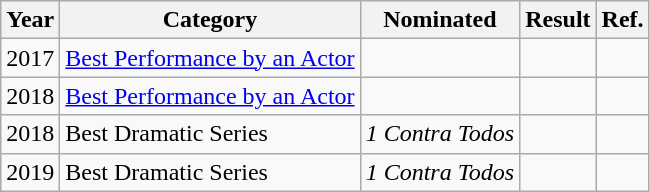<table class="wikitable">
<tr>
<th>Year</th>
<th>Category</th>
<th>Nominated</th>
<th>Result</th>
<th>Ref.</th>
</tr>
<tr>
<td>2017</td>
<td><a href='#'>Best Performance by an Actor</a></td>
<td></td>
<td></td>
<td></td>
</tr>
<tr>
<td>2018</td>
<td><a href='#'>Best Performance by an Actor</a></td>
<td></td>
<td></td>
<td></td>
</tr>
<tr>
<td>2018</td>
<td>Best Dramatic Series</td>
<td><em>1 Contra Todos</em></td>
<td></td>
<td></td>
</tr>
<tr>
<td>2019</td>
<td>Best Dramatic Series</td>
<td><em>1 Contra Todos</em></td>
<td></td>
<td></td>
</tr>
</table>
